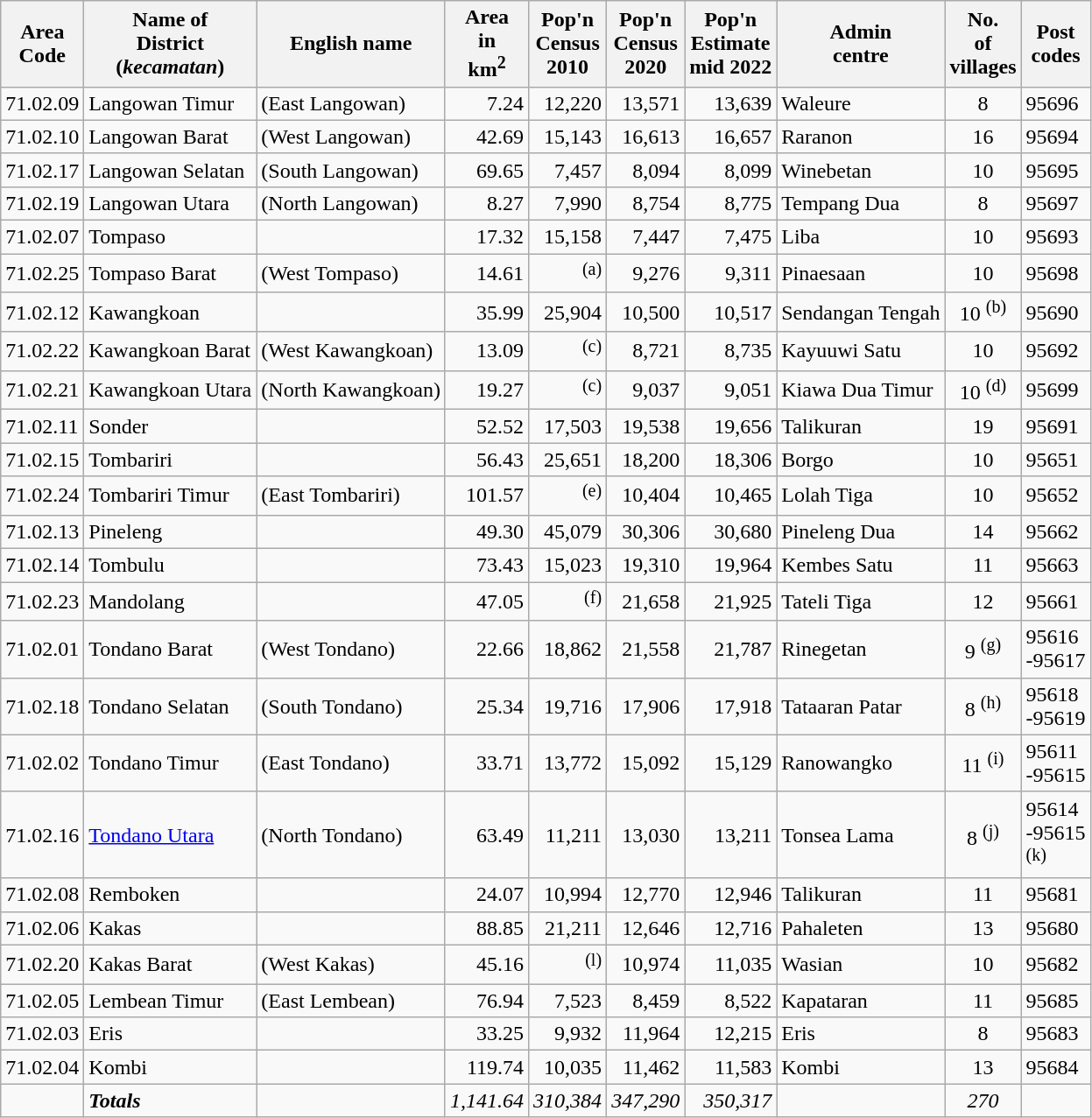<table class="sortable wikitable">
<tr>
<th>Area <br>Code</th>
<th>Name of<br>District<br>(<em>kecamatan</em>)</th>
<th>English name</th>
<th>Area <br> in<br> km<sup>2</sup></th>
<th>Pop'n<br>Census<br>2010</th>
<th>Pop'n<br>Census<br>2020</th>
<th>Pop'n<br>Estimate<br>mid 2022</th>
<th>Admin<br>centre</th>
<th>No.<br>of<br>villages</th>
<th>Post<br>codes</th>
</tr>
<tr>
<td>71.02.09</td>
<td>Langowan Timur</td>
<td>(East Langowan)</td>
<td align="right">7.24</td>
<td align="right">12,220</td>
<td align="right">13,571</td>
<td align="right">13,639</td>
<td>Waleure</td>
<td align="center">8</td>
<td>95696</td>
</tr>
<tr>
<td>71.02.10</td>
<td>Langowan Barat</td>
<td>(West Langowan)</td>
<td align="right">42.69</td>
<td align="right">15,143</td>
<td align="right">16,613</td>
<td align="right">16,657</td>
<td>Raranon</td>
<td align="center">16</td>
<td>95694</td>
</tr>
<tr>
<td>71.02.17</td>
<td>Langowan Selatan</td>
<td>(South Langowan)</td>
<td align="right">69.65</td>
<td align="right">7,457</td>
<td align="right">8,094</td>
<td align="right">8,099</td>
<td>Winebetan</td>
<td align="center">10</td>
<td>95695</td>
</tr>
<tr>
<td>71.02.19</td>
<td>Langowan Utara</td>
<td>(North Langowan)</td>
<td align="right">8.27</td>
<td align="right">7,990</td>
<td align="right">8,754</td>
<td align="right">8,775</td>
<td>Tempang Dua</td>
<td align="center">8</td>
<td>95697</td>
</tr>
<tr>
<td>71.02.07</td>
<td>Tompaso</td>
<td></td>
<td align="right">17.32</td>
<td align="right">15,158</td>
<td align="right">7,447</td>
<td align="right">7,475</td>
<td>Liba</td>
<td align="center">10</td>
<td>95693</td>
</tr>
<tr>
<td>71.02.25</td>
<td>Tompaso Barat</td>
<td>(West Tompaso)</td>
<td align="right">14.61</td>
<td align="right"><sup>(a)</sup></td>
<td align="right">9,276</td>
<td align="right">9,311</td>
<td>Pinaesaan</td>
<td align="center">10</td>
<td>95698</td>
</tr>
<tr>
<td>71.02.12</td>
<td>Kawangkoan</td>
<td></td>
<td align="right">35.99</td>
<td align="right">25,904</td>
<td align="right">10,500</td>
<td align="right">10,517</td>
<td>Sendangan Tengah</td>
<td align="center">10 <sup>(b)</sup></td>
<td>95690</td>
</tr>
<tr>
<td>71.02.22</td>
<td>Kawangkoan Barat</td>
<td>(West Kawangkoan)</td>
<td align="right">13.09</td>
<td align="right"><sup>(c)</sup></td>
<td align="right">8,721</td>
<td align="right">8,735</td>
<td>Kayuuwi Satu</td>
<td align="center">10</td>
<td>95692</td>
</tr>
<tr>
<td>71.02.21</td>
<td>Kawangkoan Utara</td>
<td>(North Kawangkoan)</td>
<td align="right">19.27</td>
<td align="right"><sup>(c)</sup></td>
<td align="right">9,037</td>
<td align="right">9,051</td>
<td>Kiawa Dua Timur</td>
<td align="center">10 <sup>(d)</sup></td>
<td>95699</td>
</tr>
<tr>
<td>71.02.11</td>
<td>Sonder</td>
<td></td>
<td align="right">52.52</td>
<td align="right">17,503</td>
<td align="right">19,538</td>
<td align="right">19,656</td>
<td>Talikuran</td>
<td align="center">19</td>
<td>95691</td>
</tr>
<tr>
<td>71.02.15</td>
<td>Tombariri</td>
<td></td>
<td align="right">56.43</td>
<td align="right">25,651</td>
<td align="right">18,200</td>
<td align="right">18,306</td>
<td>Borgo</td>
<td align="center">10</td>
<td>95651</td>
</tr>
<tr>
<td>71.02.24</td>
<td>Tombariri Timur</td>
<td>(East Tombariri)</td>
<td align="right">101.57</td>
<td align="right"><sup>(e)</sup></td>
<td align="right">10,404</td>
<td align="right">10,465</td>
<td>Lolah Tiga</td>
<td align="center">10</td>
<td>95652</td>
</tr>
<tr>
<td>71.02.13</td>
<td>Pineleng</td>
<td></td>
<td align="right">49.30</td>
<td align="right">45,079</td>
<td align="right">30,306</td>
<td align="right">30,680</td>
<td>Pineleng Dua</td>
<td align="center">14</td>
<td>95662</td>
</tr>
<tr>
<td>71.02.14</td>
<td>Tombulu</td>
<td></td>
<td align="right">73.43</td>
<td align="right">15,023</td>
<td align="right">19,310</td>
<td align="right">19,964</td>
<td>Kembes Satu</td>
<td align="center">11</td>
<td>95663</td>
</tr>
<tr>
<td>71.02.23</td>
<td>Mandolang</td>
<td></td>
<td align="right">47.05</td>
<td align="right"><sup>(f)</sup></td>
<td align="right">21,658</td>
<td align="right">21,925</td>
<td>Tateli Tiga</td>
<td align="center">12</td>
<td>95661</td>
</tr>
<tr>
<td>71.02.01</td>
<td>Tondano Barat</td>
<td>(West Tondano)</td>
<td align="right">22.66</td>
<td align="right">18,862</td>
<td align="right">21,558</td>
<td align="right">21,787</td>
<td>Rinegetan</td>
<td align="center">9 <sup>(g)</sup></td>
<td>95616<br>-95617</td>
</tr>
<tr>
<td>71.02.18</td>
<td>Tondano Selatan</td>
<td>(South Tondano)</td>
<td align="right">25.34</td>
<td align="right">19,716</td>
<td align="right">17,906</td>
<td align="right">17,918</td>
<td>Tataaran Patar</td>
<td align="center">8 <sup>(h)</sup></td>
<td>95618<br>-95619</td>
</tr>
<tr>
<td>71.02.02</td>
<td>Tondano Timur</td>
<td>(East Tondano)</td>
<td align="right">33.71</td>
<td align="right">13,772</td>
<td align="right">15,092</td>
<td align="right">15,129</td>
<td>Ranowangko</td>
<td align="center">11 <sup>(i)</sup></td>
<td>95611<br>-95615</td>
</tr>
<tr>
<td>71.02.16</td>
<td><a href='#'>Tondano Utara</a></td>
<td>(North Tondano)</td>
<td align="right">63.49</td>
<td align="right">11,211</td>
<td align="right">13,030</td>
<td align="right">13,211</td>
<td>Tonsea Lama</td>
<td align="center">8 <sup>(j)</sup></td>
<td>95614<br>-95615<br><sup>(k)</sup></td>
</tr>
<tr>
<td>71.02.08</td>
<td>Remboken</td>
<td></td>
<td align="right">24.07</td>
<td align="right">10,994</td>
<td align="right">12,770</td>
<td align="right">12,946</td>
<td>Talikuran</td>
<td align="center">11</td>
<td>95681</td>
</tr>
<tr>
<td>71.02.06</td>
<td>Kakas</td>
<td></td>
<td align="right">88.85</td>
<td align="right">21,211</td>
<td align="right">12,646</td>
<td align="right">12,716</td>
<td>Pahaleten</td>
<td align="center">13</td>
<td>95680</td>
</tr>
<tr>
<td>71.02.20</td>
<td>Kakas Barat</td>
<td>(West Kakas)</td>
<td align="right">45.16</td>
<td align="right"><sup>(l)</sup></td>
<td align="right">10,974</td>
<td align="right">11,035</td>
<td>Wasian</td>
<td align="center">10</td>
<td>95682</td>
</tr>
<tr>
<td>71.02.05</td>
<td>Lembean Timur</td>
<td>(East Lembean)</td>
<td align="right">76.94</td>
<td align="right">7,523</td>
<td align="right">8,459</td>
<td align="right">8,522</td>
<td>Kapataran</td>
<td align="center">11</td>
<td>95685</td>
</tr>
<tr>
<td>71.02.03</td>
<td>Eris</td>
<td></td>
<td align="right">33.25</td>
<td align="right">9,932</td>
<td align="right">11,964</td>
<td align="right">12,215</td>
<td>Eris</td>
<td align="center">8</td>
<td>95683</td>
</tr>
<tr>
<td>71.02.04</td>
<td>Kombi</td>
<td></td>
<td align="right">119.74</td>
<td align="right">10,035</td>
<td align="right">11,462</td>
<td align="right">11,583</td>
<td>Kombi</td>
<td align="center">13</td>
<td>95684</td>
</tr>
<tr>
<td></td>
<td><strong><em>Totals</em></strong></td>
<td></td>
<td align="right"><em>1,141.64</em></td>
<td align="right"><em>310,384</em></td>
<td align="right"><em>347,290</em></td>
<td align="right"><em>350,317</em></td>
<td></td>
<td align="center"><em>270</em></td>
<td></td>
</tr>
</table>
